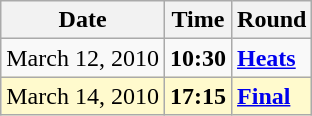<table class="wikitable">
<tr>
<th>Date</th>
<th>Time</th>
<th>Round</th>
</tr>
<tr>
<td>March 12, 2010</td>
<td><strong>10:30</strong></td>
<td><strong><a href='#'>Heats</a></strong></td>
</tr>
<tr style=background:lemonchiffon>
<td>March 14, 2010</td>
<td><strong>17:15</strong></td>
<td><strong><a href='#'>Final</a></strong></td>
</tr>
</table>
